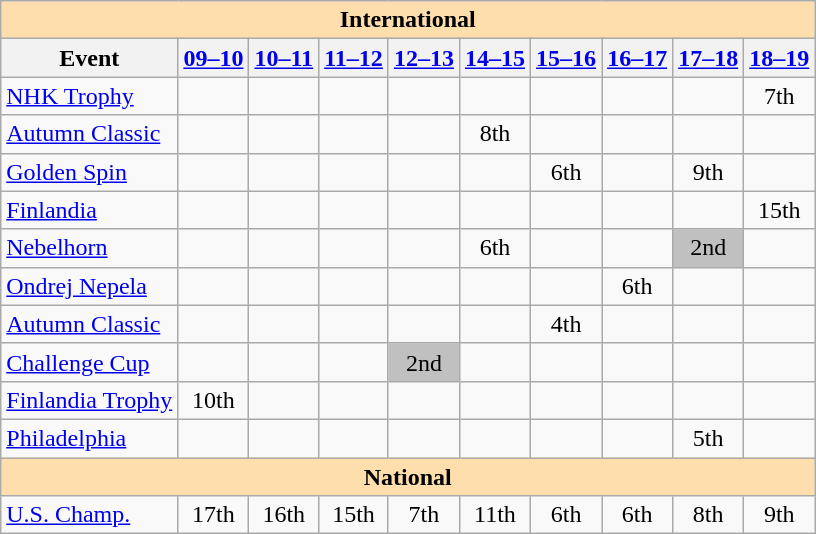<table class="wikitable" style="text-align:center">
<tr>
<th style="background-color: #ffdead; " colspan=10 align=center>International</th>
</tr>
<tr>
<th>Event</th>
<th><a href='#'>09–10</a></th>
<th><a href='#'>10–11</a></th>
<th><a href='#'>11–12</a></th>
<th><a href='#'>12–13</a></th>
<th><a href='#'>14–15</a></th>
<th><a href='#'>15–16</a></th>
<th><a href='#'>16–17</a></th>
<th><a href='#'>17–18</a></th>
<th><a href='#'>18–19</a></th>
</tr>
<tr>
<td align=left> <a href='#'>NHK Trophy</a></td>
<td></td>
<td></td>
<td></td>
<td></td>
<td></td>
<td></td>
<td></td>
<td></td>
<td>7th</td>
</tr>
<tr>
<td align=left> <a href='#'>Autumn Classic</a></td>
<td></td>
<td></td>
<td></td>
<td></td>
<td>8th</td>
<td></td>
<td></td>
<td></td>
<td></td>
</tr>
<tr>
<td align=left> <a href='#'>Golden Spin</a></td>
<td></td>
<td></td>
<td></td>
<td></td>
<td></td>
<td>6th</td>
<td></td>
<td>9th</td>
<td></td>
</tr>
<tr>
<td align=left> <a href='#'>Finlandia</a></td>
<td></td>
<td></td>
<td></td>
<td></td>
<td></td>
<td></td>
<td></td>
<td></td>
<td>15th</td>
</tr>
<tr>
<td align=left> <a href='#'>Nebelhorn</a></td>
<td></td>
<td></td>
<td></td>
<td></td>
<td>6th</td>
<td></td>
<td></td>
<td bgcolor=silver>2nd</td>
<td></td>
</tr>
<tr>
<td align=left> <a href='#'>Ondrej Nepela</a></td>
<td></td>
<td></td>
<td></td>
<td></td>
<td></td>
<td></td>
<td>6th</td>
<td></td>
<td></td>
</tr>
<tr>
<td align=left><a href='#'>Autumn Classic</a></td>
<td></td>
<td></td>
<td></td>
<td></td>
<td></td>
<td>4th</td>
<td></td>
<td></td>
<td></td>
</tr>
<tr>
<td align=left><a href='#'>Challenge Cup</a></td>
<td></td>
<td></td>
<td></td>
<td bgcolor=silver>2nd</td>
<td></td>
<td></td>
<td></td>
<td></td>
<td></td>
</tr>
<tr>
<td align=left><a href='#'>Finlandia Trophy</a></td>
<td>10th</td>
<td></td>
<td></td>
<td></td>
<td></td>
<td></td>
<td></td>
<td></td>
<td></td>
</tr>
<tr>
<td align=left><a href='#'>Philadelphia</a></td>
<td></td>
<td></td>
<td></td>
<td></td>
<td></td>
<td></td>
<td></td>
<td>5th</td>
<td></td>
</tr>
<tr>
<th style="background-color: #ffdead; " colspan=10 align=center>National</th>
</tr>
<tr>
<td align=left><a href='#'>U.S. Champ.</a></td>
<td>17th</td>
<td>16th</td>
<td>15th</td>
<td>7th</td>
<td>11th</td>
<td>6th</td>
<td>6th</td>
<td>8th</td>
<td>9th</td>
</tr>
</table>
